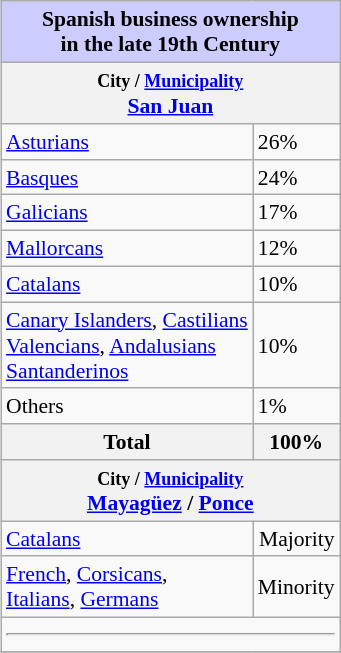<table class="sort wikitable" align="right" style="font-size: 90%">
<tr>
<th colspan="4"  style="background:#ccf; text-align:center;">Spanish business ownership<br>in the late 19th Century</th>
</tr>
<tr>
<th colspan="4" text-align:center;"><small>City / <a href='#'>Municipality</a></small><br> <a href='#'>San Juan</a></th>
</tr>
<tr>
<td><a href='#'>Asturians</a></td>
<td>26%</td>
</tr>
<tr>
<td><a href='#'>Basques</a></td>
<td>24%</td>
</tr>
<tr>
<td><a href='#'>Galicians</a></td>
<td>17%</td>
</tr>
<tr>
<td><a href='#'>Mallorcans</a></td>
<td>12%</td>
</tr>
<tr>
<td><a href='#'>Catalans</a></td>
<td>10%</td>
</tr>
<tr>
<td><a href='#'>Canary Islanders</a>, <a href='#'>Castilians</a><br><a href='#'>Valencians</a>, <a href='#'>Andalusians</a><br><a href='#'>Santanderinos</a></td>
<td>10%</td>
</tr>
<tr>
<td>Others</td>
<td>1%</td>
</tr>
<tr>
<th>Total</th>
<th>100%</th>
</tr>
<tr>
<th colspan="4" text-align:center;"><small>City / <a href='#'>Municipality</a></small><br> <a href='#'>Mayagüez</a> /  <a href='#'>Ponce</a></th>
</tr>
<tr>
<td><a href='#'>Catalans</a></td>
<td align="right">Majority</td>
</tr>
<tr>
<td><a href='#'>French</a>, <a href='#'>Corsicans</a>,<br><a href='#'>Italians</a>, <a href='#'>Germans</a></td>
<td align="right">Minority</td>
</tr>
<tr>
<td colspan=2><hr></td>
</tr>
<tr>
</tr>
</table>
